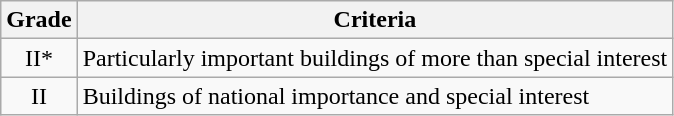<table class="wikitable">
<tr>
<th>Grade</th>
<th>Criteria</th>
</tr>
<tr>
<td align="center" >II*</td>
<td>Particularly important buildings of more than special interest</td>
</tr>
<tr>
<td align="center" >II</td>
<td>Buildings of national importance and special interest</td>
</tr>
</table>
